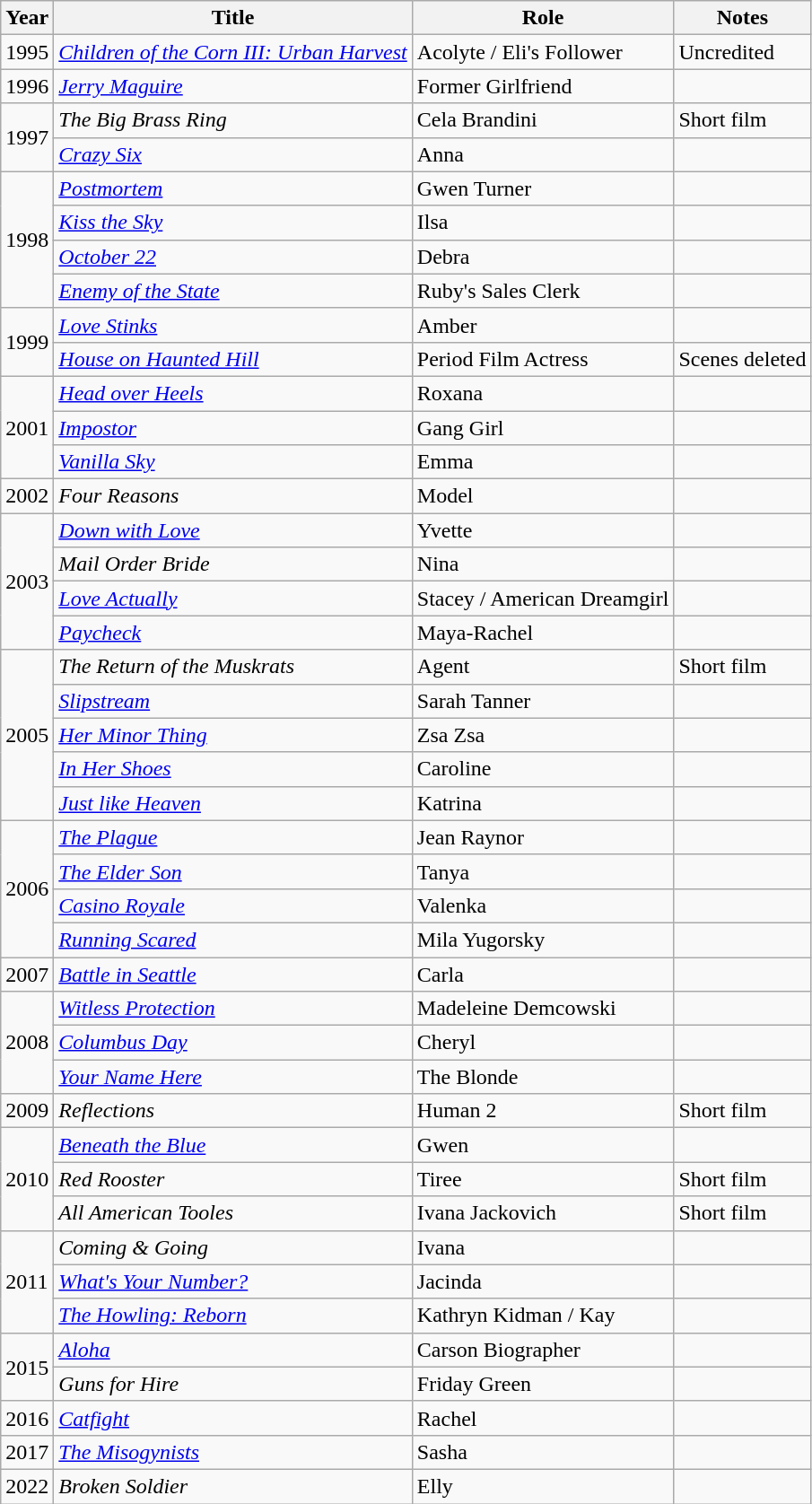<table class="wikitable sortable">
<tr>
<th>Year</th>
<th>Title</th>
<th>Role</th>
<th class="unsortable">Notes</th>
</tr>
<tr>
<td>1995</td>
<td><em><a href='#'>Children of the Corn III: Urban Harvest</a></em></td>
<td>Acolyte / Eli's Follower</td>
<td>Uncredited</td>
</tr>
<tr>
<td>1996</td>
<td><em><a href='#'>Jerry Maguire</a></em></td>
<td>Former Girlfriend</td>
<td></td>
</tr>
<tr>
<td rowspan=2>1997</td>
<td><em>The Big Brass Ring</em></td>
<td>Cela Brandini</td>
<td>Short film</td>
</tr>
<tr>
<td><em><a href='#'>Crazy Six</a></em></td>
<td>Anna</td>
<td></td>
</tr>
<tr>
<td rowspan=4>1998</td>
<td><em><a href='#'>Postmortem</a></em></td>
<td>Gwen Turner</td>
<td></td>
</tr>
<tr>
<td><em><a href='#'>Kiss the Sky</a></em></td>
<td>Ilsa</td>
<td></td>
</tr>
<tr>
<td><em><a href='#'>October 22</a></em></td>
<td>Debra</td>
<td></td>
</tr>
<tr>
<td><em><a href='#'>Enemy of the State</a></em></td>
<td>Ruby's Sales Clerk</td>
<td></td>
</tr>
<tr>
<td rowspan=2>1999</td>
<td><em><a href='#'>Love Stinks</a></em></td>
<td>Amber</td>
<td></td>
</tr>
<tr>
<td><em><a href='#'>House on Haunted Hill</a></em></td>
<td>Period Film Actress</td>
<td>Scenes deleted</td>
</tr>
<tr>
<td rowspan=3>2001</td>
<td><em><a href='#'>Head over Heels</a></em></td>
<td>Roxana</td>
<td></td>
</tr>
<tr>
<td><em><a href='#'>Impostor</a></em></td>
<td>Gang Girl</td>
<td></td>
</tr>
<tr>
<td><em><a href='#'>Vanilla Sky</a></em></td>
<td>Emma</td>
<td></td>
</tr>
<tr>
<td>2002</td>
<td><em>Four Reasons</em></td>
<td>Model</td>
<td></td>
</tr>
<tr>
<td rowspan=4>2003</td>
<td><em><a href='#'>Down with Love</a></em></td>
<td>Yvette</td>
<td></td>
</tr>
<tr>
<td><em>Mail Order Bride</em></td>
<td>Nina</td>
<td></td>
</tr>
<tr>
<td><em><a href='#'>Love Actually</a></em></td>
<td>Stacey / American Dreamgirl</td>
<td></td>
</tr>
<tr>
<td><em><a href='#'>Paycheck</a></em></td>
<td>Maya-Rachel</td>
<td></td>
</tr>
<tr>
<td rowspan=5>2005</td>
<td><em>The Return of the Muskrats</em></td>
<td>Agent</td>
<td>Short film</td>
</tr>
<tr>
<td><em><a href='#'>Slipstream</a></em></td>
<td>Sarah Tanner</td>
<td></td>
</tr>
<tr>
<td><em><a href='#'>Her Minor Thing</a></em></td>
<td>Zsa Zsa</td>
<td></td>
</tr>
<tr>
<td><em><a href='#'>In Her Shoes</a></em></td>
<td>Caroline</td>
<td></td>
</tr>
<tr>
<td><em><a href='#'>Just like Heaven</a></em></td>
<td>Katrina</td>
<td></td>
</tr>
<tr>
<td rowspan=4>2006</td>
<td><em><a href='#'>The Plague</a></em></td>
<td>Jean Raynor</td>
<td></td>
</tr>
<tr>
<td><em><a href='#'>The Elder Son</a></em></td>
<td>Tanya</td>
<td></td>
</tr>
<tr>
<td><em><a href='#'>Casino Royale</a></em></td>
<td>Valenka</td>
<td></td>
</tr>
<tr>
<td><em><a href='#'>Running Scared</a></em></td>
<td>Mila Yugorsky</td>
<td></td>
</tr>
<tr>
<td>2007</td>
<td><em><a href='#'>Battle in Seattle</a></em></td>
<td>Carla</td>
<td></td>
</tr>
<tr>
<td rowspan=3>2008</td>
<td><em><a href='#'>Witless Protection</a></em></td>
<td>Madeleine Demcowski</td>
<td></td>
</tr>
<tr>
<td><em><a href='#'>Columbus Day</a></em></td>
<td>Cheryl</td>
<td></td>
</tr>
<tr>
<td><em><a href='#'>Your Name Here</a></em></td>
<td>The Blonde</td>
<td></td>
</tr>
<tr>
<td>2009</td>
<td><em>Reflections</em></td>
<td>Human 2</td>
<td>Short film</td>
</tr>
<tr>
<td rowspan=3>2010</td>
<td><em><a href='#'>Beneath the Blue</a></em></td>
<td>Gwen</td>
<td></td>
</tr>
<tr>
<td><em>Red Rooster</em></td>
<td>Tiree</td>
<td>Short film</td>
</tr>
<tr>
<td><em>All American Tooles</em></td>
<td>Ivana Jackovich</td>
<td>Short film</td>
</tr>
<tr>
<td rowspan=3>2011</td>
<td><em>Coming & Going</em></td>
<td>Ivana</td>
<td></td>
</tr>
<tr>
<td><em><a href='#'>What's Your Number?</a></em></td>
<td>Jacinda</td>
<td></td>
</tr>
<tr>
<td><em><a href='#'>The Howling: Reborn</a></em></td>
<td>Kathryn Kidman / Kay</td>
<td></td>
</tr>
<tr>
<td rowspan=2>2015</td>
<td><em><a href='#'>Aloha</a></em></td>
<td>Carson Biographer</td>
<td></td>
</tr>
<tr>
<td><em>Guns for Hire</em></td>
<td>Friday Green</td>
<td></td>
</tr>
<tr>
<td>2016</td>
<td><em><a href='#'>Catfight</a></em></td>
<td>Rachel</td>
<td></td>
</tr>
<tr>
<td>2017</td>
<td><em><a href='#'>The Misogynists</a></em></td>
<td>Sasha</td>
<td></td>
</tr>
<tr>
<td>2022</td>
<td><em>Broken Soldier</em></td>
<td>Elly</td>
<td></td>
</tr>
</table>
